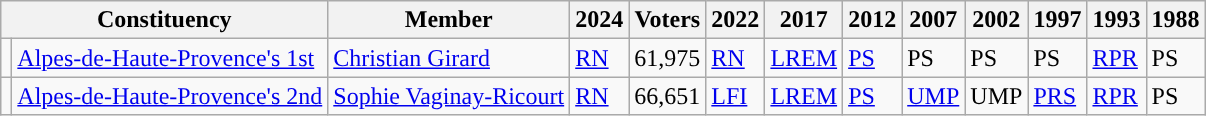<table class="wikitable sortable">
<tr>
<th colspan="2">Constituency</th>
<th>Member</th>
<th>2024</th>
<th>Voters</th>
<th>2022</th>
<th>2017</th>
<th>2012</th>
<th>2007</th>
<th>2002</th>
<th>1997</th>
<th>1993</th>
<th>1988</th>
</tr>
<tr>
<td style="background-color: "></td>
<td><a href='#'>Alpes-de-Haute-Provence's 1st</a></td>
<td><a href='#'>Christian Girard</a></td>
<td><a href='#'>RN</a></td>
<td>61,975</td>
<td><a href='#'>RN</a></td>
<td><a href='#'>LREM</a></td>
<td bgcolor=><a href='#'>PS</a></td>
<td bgcolor=>PS</td>
<td bgcolor=>PS</td>
<td bgcolor=>PS</td>
<td bgcolor=><a href='#'>RPR</a></td>
<td bgcolor=>PS</td>
</tr>
<tr>
<td style="background-color: "></td>
<td><a href='#'>Alpes-de-Haute-Provence's 2nd</a></td>
<td><a href='#'>Sophie Vaginay-Ricourt</a></td>
<td><a href='#'>RN</a></td>
<td>66,651</td>
<td><a href='#'>LFI</a></td>
<td><a href='#'>LREM</a></td>
<td bgcolor=><a href='#'>PS</a></td>
<td bgcolor=><a href='#'>UMP</a></td>
<td bgcolor=>UMP</td>
<td bgcolor=><a href='#'>PRS</a></td>
<td bgcolor=><a href='#'>RPR</a></td>
<td bgcolor=>PS</td>
</tr>
</table>
